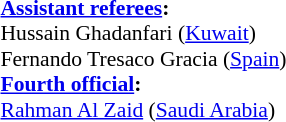<table style="width:100%; font-size:90%;">
<tr>
<td><br><strong><a href='#'>Assistant referees</a>:</strong>
<br> Hussain Ghadanfari (<a href='#'>Kuwait</a>)
<br> Fernando Tresaco Gracia (<a href='#'>Spain</a>)
<br><strong><a href='#'>Fourth official</a>:</strong>
<br> <a href='#'>Rahman Al Zaid</a> (<a href='#'>Saudi Arabia</a>)</td>
</tr>
</table>
